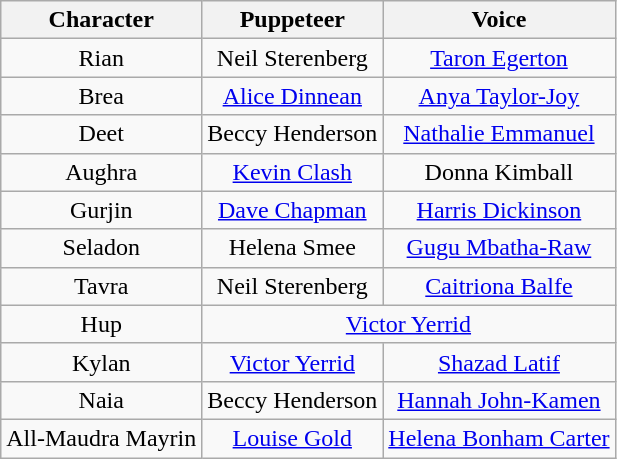<table class="wikitable sortable" style="text-align:center">
<tr>
<th scope="col">Character</th>
<th scope="col">Puppeteer</th>
<th scope="col">Voice</th>
</tr>
<tr>
<td>Rian</td>
<td>Neil Sterenberg</td>
<td><a href='#'>Taron Egerton</a></td>
</tr>
<tr>
<td>Brea</td>
<td><a href='#'>Alice Dinnean</a></td>
<td><a href='#'>Anya Taylor-Joy</a></td>
</tr>
<tr>
<td>Deet</td>
<td>Beccy Henderson</td>
<td><a href='#'>Nathalie Emmanuel</a></td>
</tr>
<tr>
<td>Aughra</td>
<td><a href='#'>Kevin Clash</a></td>
<td>Donna Kimball</td>
</tr>
<tr>
<td>Gurjin</td>
<td><a href='#'>Dave Chapman</a></td>
<td><a href='#'>Harris Dickinson</a></td>
</tr>
<tr>
<td>Seladon</td>
<td>Helena Smee</td>
<td><a href='#'>Gugu Mbatha-Raw</a></td>
</tr>
<tr>
<td>Tavra</td>
<td>Neil Sterenberg</td>
<td><a href='#'>Caitriona Balfe</a></td>
</tr>
<tr>
<td>Hup</td>
<td colspan="2"><a href='#'>Victor Yerrid</a></td>
</tr>
<tr>
<td>Kylan</td>
<td><a href='#'>Victor Yerrid</a></td>
<td><a href='#'>Shazad Latif</a></td>
</tr>
<tr>
<td>Naia</td>
<td>Beccy Henderson</td>
<td><a href='#'>Hannah John-Kamen</a></td>
</tr>
<tr>
<td>All-Maudra Mayrin</td>
<td><a href='#'>Louise Gold</a></td>
<td><a href='#'>Helena Bonham Carter</a></td>
</tr>
</table>
